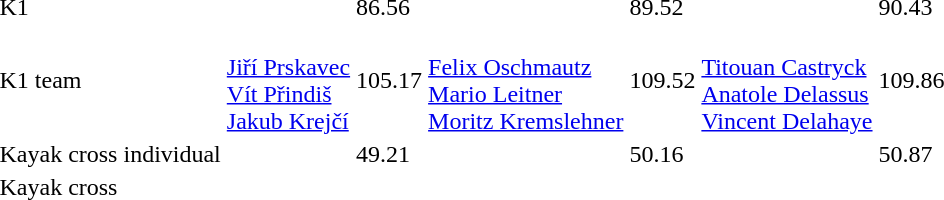<table>
<tr>
<td>K1</td>
<td></td>
<td>86.56</td>
<td></td>
<td>89.52</td>
<td></td>
<td>90.43</td>
</tr>
<tr>
<td>K1 team</td>
<td><br><a href='#'>Jiří Prskavec</a><br><a href='#'>Vít Přindiš</a><br><a href='#'>Jakub Krejčí</a></td>
<td>105.17</td>
<td><br><a href='#'>Felix Oschmautz</a><br><a href='#'>Mario Leitner</a><br><a href='#'>Moritz Kremslehner</a></td>
<td>109.52</td>
<td><br><a href='#'>Titouan Castryck</a><br><a href='#'>Anatole Delassus</a><br><a href='#'>Vincent Delahaye</a></td>
<td>109.86</td>
</tr>
<tr>
<td>Kayak cross individual</td>
<td></td>
<td>49.21</td>
<td></td>
<td>50.16</td>
<td></td>
<td>50.87</td>
</tr>
<tr>
<td>Kayak cross</td>
<td colspan=2></td>
<td colspan=2></td>
<td colspan=2></td>
</tr>
</table>
